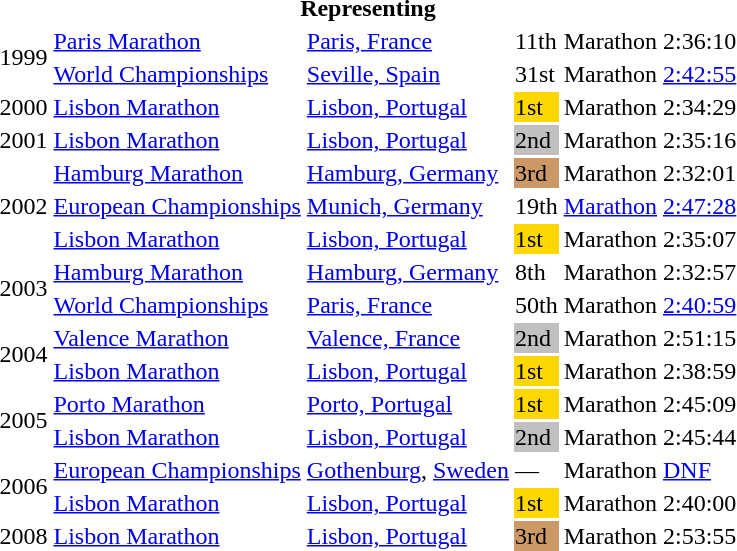<table>
<tr>
<th colspan="6">Representing </th>
</tr>
<tr>
<td rowspan=2>1999</td>
<td><a href='#'>Paris Marathon</a></td>
<td><a href='#'>Paris, France</a></td>
<td>11th</td>
<td>Marathon</td>
<td>2:36:10</td>
</tr>
<tr>
<td><a href='#'>World Championships</a></td>
<td><a href='#'>Seville, Spain</a></td>
<td>31st</td>
<td>Marathon</td>
<td><a href='#'>2:42:55</a></td>
</tr>
<tr>
<td>2000</td>
<td><a href='#'>Lisbon Marathon</a></td>
<td><a href='#'>Lisbon, Portugal</a></td>
<td bgcolor="gold">1st</td>
<td>Marathon</td>
<td>2:34:29</td>
</tr>
<tr>
<td>2001</td>
<td><a href='#'>Lisbon Marathon</a></td>
<td><a href='#'>Lisbon, Portugal</a></td>
<td bgcolor="silver">2nd</td>
<td>Marathon</td>
<td>2:35:16</td>
</tr>
<tr>
<td rowspan=3>2002</td>
<td><a href='#'>Hamburg Marathon</a></td>
<td><a href='#'>Hamburg, Germany</a></td>
<td bgcolor="cc9966">3rd</td>
<td>Marathon</td>
<td>2:32:01</td>
</tr>
<tr>
<td><a href='#'>European Championships</a></td>
<td><a href='#'>Munich, Germany</a></td>
<td>19th</td>
<td><a href='#'>Marathon</a></td>
<td><a href='#'>2:47:28</a></td>
</tr>
<tr>
<td><a href='#'>Lisbon Marathon</a></td>
<td><a href='#'>Lisbon, Portugal</a></td>
<td bgcolor="gold">1st</td>
<td>Marathon</td>
<td>2:35:07</td>
</tr>
<tr>
<td rowspan=2>2003</td>
<td><a href='#'>Hamburg Marathon</a></td>
<td><a href='#'>Hamburg, Germany</a></td>
<td>8th</td>
<td>Marathon</td>
<td>2:32:57</td>
</tr>
<tr>
<td><a href='#'>World Championships</a></td>
<td><a href='#'>Paris, France</a></td>
<td>50th</td>
<td>Marathon</td>
<td><a href='#'>2:40:59</a></td>
</tr>
<tr>
<td rowspan=2>2004</td>
<td><a href='#'>Valence Marathon</a></td>
<td><a href='#'>Valence, France</a></td>
<td bgcolor="silver">2nd</td>
<td>Marathon</td>
<td>2:51:15</td>
</tr>
<tr>
<td><a href='#'>Lisbon Marathon</a></td>
<td><a href='#'>Lisbon, Portugal</a></td>
<td bgcolor="gold">1st</td>
<td>Marathon</td>
<td>2:38:59</td>
</tr>
<tr>
<td rowspan=2>2005</td>
<td><a href='#'>Porto Marathon</a></td>
<td><a href='#'>Porto, Portugal</a></td>
<td bgcolor="gold">1st</td>
<td>Marathon</td>
<td>2:45:09</td>
</tr>
<tr>
<td><a href='#'>Lisbon Marathon</a></td>
<td><a href='#'>Lisbon, Portugal</a></td>
<td bgcolor="silver">2nd</td>
<td>Marathon</td>
<td>2:45:44</td>
</tr>
<tr>
<td rowspan=2>2006</td>
<td><a href='#'>European Championships</a></td>
<td><a href='#'>Gothenburg</a>, <a href='#'>Sweden</a></td>
<td>—</td>
<td>Marathon</td>
<td><a href='#'>DNF</a></td>
</tr>
<tr>
<td><a href='#'>Lisbon Marathon</a></td>
<td><a href='#'>Lisbon, Portugal</a></td>
<td bgcolor="gold">1st</td>
<td>Marathon</td>
<td>2:40:00</td>
</tr>
<tr>
<td>2008</td>
<td><a href='#'>Lisbon Marathon</a></td>
<td><a href='#'>Lisbon, Portugal</a></td>
<td bgcolor="cc9966">3rd</td>
<td>Marathon</td>
<td>2:53:55</td>
</tr>
</table>
